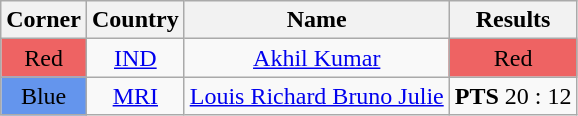<table class="wikitable" style="text-align:center">
<tr>
<th>Corner</th>
<th>Country</th>
<th>Name</th>
<th>Results</th>
</tr>
<tr>
<td bgcolor="#EE6363">Red</td>
<td><a href='#'>IND</a></td>
<td><a href='#'>Akhil Kumar</a></td>
<td bgcolor="#EE6363">Red</td>
</tr>
<tr>
<td bgcolor="#6495ED">Blue</td>
<td><a href='#'>MRI</a></td>
<td><a href='#'>Louis Richard Bruno Julie</a></td>
<td><strong>PTS</strong> 20 : 12</td>
</tr>
</table>
